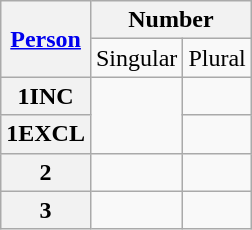<table class="wikitable" >
<tr>
<th rowspan=2 align=center><a href='#'>Person</a></th>
<th colspan=2 align=center>Number</th>
</tr>
<tr>
<td align=center>Singular</td>
<td align=center>Plural</td>
</tr>
<tr>
<th>1INC</th>
<td rowspan=2 align=center></td>
<td align=center></td>
</tr>
<tr>
<th>1EXCL</th>
<td align=center></td>
</tr>
<tr>
<th>2</th>
<td align=center></td>
<td align=center></td>
</tr>
<tr>
<th>3</th>
<td align=center></td>
<td align=center></td>
</tr>
</table>
